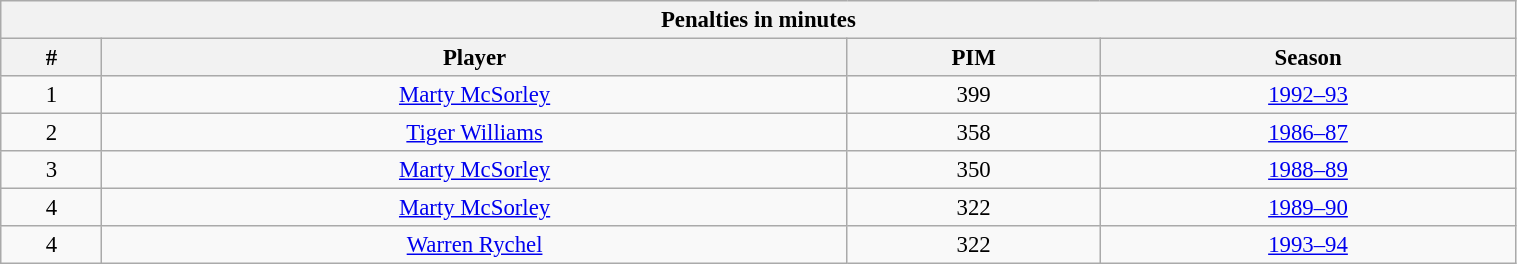<table class="wikitable" style="text-align: center; font-size: 95%" width="80%">
<tr>
<th colspan="4">Penalties in minutes</th>
</tr>
<tr>
<th>#</th>
<th>Player</th>
<th>PIM</th>
<th>Season</th>
</tr>
<tr>
<td>1</td>
<td><a href='#'>Marty McSorley</a></td>
<td>399</td>
<td><a href='#'>1992–93</a></td>
</tr>
<tr>
<td>2</td>
<td><a href='#'>Tiger Williams</a></td>
<td>358</td>
<td><a href='#'>1986–87</a></td>
</tr>
<tr>
<td>3</td>
<td><a href='#'>Marty McSorley</a></td>
<td>350</td>
<td><a href='#'>1988–89</a></td>
</tr>
<tr>
<td>4</td>
<td><a href='#'>Marty McSorley</a></td>
<td>322</td>
<td><a href='#'>1989–90</a></td>
</tr>
<tr>
<td>4</td>
<td><a href='#'>Warren Rychel</a></td>
<td>322</td>
<td><a href='#'>1993–94</a></td>
</tr>
</table>
